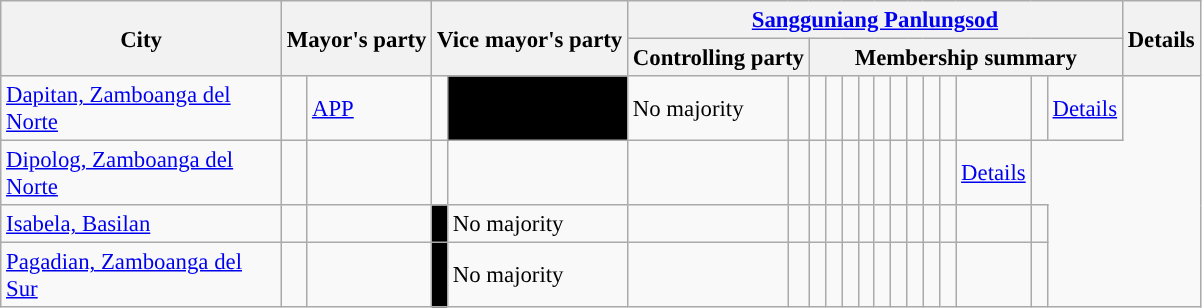<table class="wikitable" style="font-size:95%;">
<tr>
<th width="180px" rowspan="2">City</th>
<th colspan="2" rowspan="2">Mayor's party</th>
<th colspan="2" rowspan="2">Vice mayor's party</th>
<th colspan="14"><a href='#'>Sangguniang Panlungsod</a></th>
<th rowspan="2">Details</th>
</tr>
<tr>
<th colspan="2">Controlling party</th>
<th colspan="12">Membership summary</th>
</tr>
<tr>
<td><a href='#'>Dapitan, Zamboanga del Norte</a></td>
<td></td>
<td><a href='#'>APP</a></td>
<td></td>
<td bgcolor="black"></td>
<td>No majority</td>
<td> </td>
<td> </td>
<td> </td>
<td> </td>
<td> </td>
<td> </td>
<td> </td>
<td> </td>
<td> </td>
<td> </td>
<td> </td>
<td> </td>
<td><a href='#'>Details</a></td>
</tr>
<tr>
<td><a href='#'>Dipolog, Zamboanga del Norte</a></td>
<td></td>
<td></td>
<td></td>
<td style="color:inherit;background:"></td>
<td style="color:inherit;background:"></td>
<td style="color:inherit;background:"></td>
<td style="color:inherit;background:"></td>
<td style="color:inherit;background:"></td>
<td style="color:inherit;background:"></td>
<td style="color:inherit;background:"></td>
<td style="color:inherit;background:"></td>
<td style="color:inherit;background:"></td>
<td style="color:inherit;background:"></td>
<td style="color:inherit;background:"></td>
<td style="color:inherit;background:"></td>
<td><a href='#'>Details</a></td>
</tr>
<tr>
<td><a href='#'>Isabela, Basilan</a></td>
<td></td>
<td></td>
<td bgcolor="black"></td>
<td>No majority</td>
<td style="color:inherit;background:"></td>
<td style="color:inherit;background:"></td>
<td style="color:inherit;background:"></td>
<td style="color:inherit;background:"></td>
<td style="color:inherit;background:"></td>
<td style="color:inherit;background:"></td>
<td style="color:inherit;background:"></td>
<td style="color:inherit;background:"></td>
<td style="color:inherit;background:"></td>
<td style="color:inherit;background:"></td>
<td style="color:inherit;background:"></td>
<td style="color:inherit;background:"></td>
<td></td>
</tr>
<tr>
<td><a href='#'>Pagadian, Zamboanga del Sur</a></td>
<td></td>
<td></td>
<td bgcolor="black"></td>
<td>No majority</td>
<td style="color:inherit;background:"></td>
<td style="color:inherit;background:"></td>
<td style="color:inherit;background:"></td>
<td style="color:inherit;background:"></td>
<td style="color:inherit;background:"></td>
<td style="color:inherit;background:"></td>
<td style="color:inherit;background:"></td>
<td style="color:inherit;background:"></td>
<td style="color:inherit;background:"></td>
<td style="color:inherit;background:"></td>
<td style="color:inherit;background:"></td>
<td style="color:inherit;background:"></td>
<td></td>
</tr>
</table>
